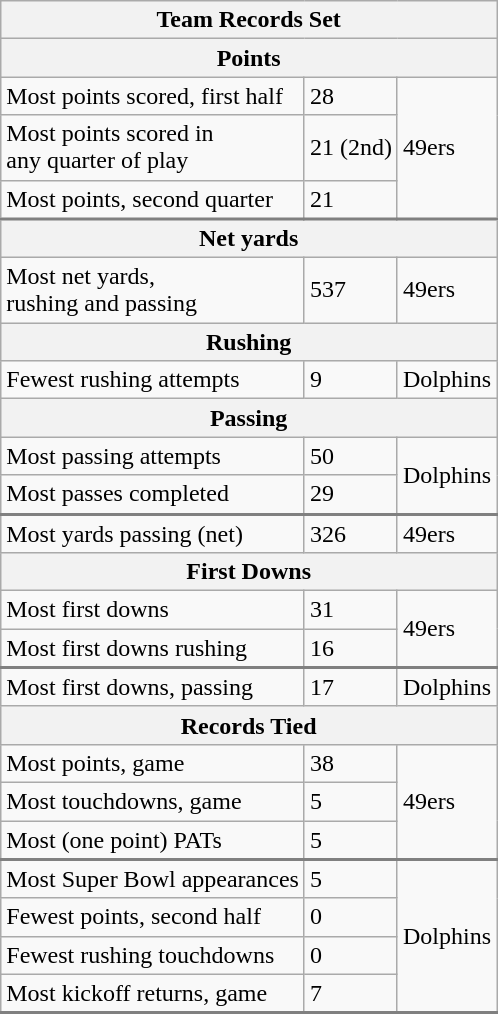<table class="wikitable">
<tr>
<th colspan=3>Team Records Set</th>
</tr>
<tr>
<th colspan=3>Points</th>
</tr>
<tr>
<td>Most points scored, first half</td>
<td>28</td>
<td rowspan=3>49ers</td>
</tr>
<tr>
<td>Most points scored in<br>any quarter of play</td>
<td>21 (2nd)</td>
</tr>
<tr style="border-bottom: 2px solid gray">
<td>Most points, second quarter</td>
<td>21</td>
</tr>
<tr>
<th colspan=3>Net yards</th>
</tr>
<tr>
<td>Most net yards,<br>rushing and passing</td>
<td>537</td>
<td>49ers</td>
</tr>
<tr>
<th colspan=3>Rushing</th>
</tr>
<tr>
<td>Fewest rushing attempts</td>
<td>9</td>
<td>Dolphins</td>
</tr>
<tr>
<th colspan=3>Passing</th>
</tr>
<tr>
<td>Most passing attempts</td>
<td>50</td>
<td rowspan=2>Dolphins</td>
</tr>
<tr style="border-bottom: 2px solid gray">
<td>Most passes completed</td>
<td>29</td>
</tr>
<tr>
<td>Most yards passing (net)</td>
<td>326</td>
<td>49ers</td>
</tr>
<tr>
<th colspan=3>First Downs</th>
</tr>
<tr>
<td>Most first downs</td>
<td>31</td>
<td rowspan=2>49ers</td>
</tr>
<tr style="border-bottom: 2px solid gray">
<td>Most first downs rushing</td>
<td>16</td>
</tr>
<tr>
<td>Most first downs, passing</td>
<td>17</td>
<td>Dolphins</td>
</tr>
<tr>
<th colspan=3>Records Tied</th>
</tr>
<tr>
<td>Most points, game</td>
<td>38</td>
<td rowspan=3>49ers</td>
</tr>
<tr>
<td>Most touchdowns, game</td>
<td>5</td>
</tr>
<tr style="border-bottom: 2px solid gray">
<td>Most (one point) PATs</td>
<td>5</td>
</tr>
<tr>
<td>Most Super Bowl appearances</td>
<td>5</td>
<td rowspan=4 style="border-bottom: 2px solid gray">Dolphins</td>
</tr>
<tr>
<td>Fewest points, second half</td>
<td>0</td>
</tr>
<tr>
<td>Fewest rushing touchdowns</td>
<td>0</td>
</tr>
<tr style="border-bottom: 2px solid gray">
<td>Most kickoff returns, game</td>
<td>7</td>
</tr>
</table>
